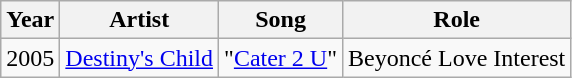<table class="wikitable sortable">
<tr>
<th>Year</th>
<th>Artist</th>
<th>Song</th>
<th>Role</th>
</tr>
<tr>
<td>2005</td>
<td><a href='#'>Destiny's Child</a></td>
<td>"<a href='#'>Cater 2 U</a>"</td>
<td>Beyoncé Love Interest</td>
</tr>
</table>
